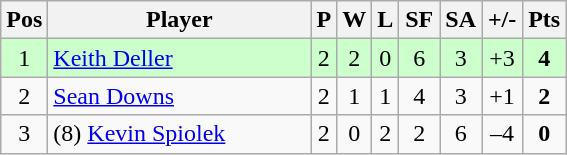<table class="wikitable" style="text-align:center; margin: 1em auto 1em auto, align:left">
<tr>
<th width=20>Pos</th>
<th width=168>Player</th>
<th width=3>P</th>
<th width=3>W</th>
<th width=3>L</th>
<th width=20>SF</th>
<th width=20>SA</th>
<th width=20>+/-</th>
<th width=20>Pts</th>
</tr>
<tr align=center style="background: #ccffcc;">
<td>1</td>
<td align="left"> <a href='#'>Keith Deller</a></td>
<td>2</td>
<td>2</td>
<td>0</td>
<td>6</td>
<td>3</td>
<td>+3</td>
<td><strong>4</strong></td>
</tr>
<tr align=center>
<td>2</td>
<td align="left"> <a href='#'>Sean Downs</a></td>
<td>2</td>
<td>1</td>
<td>1</td>
<td>4</td>
<td>3</td>
<td>+1</td>
<td><strong>2</strong></td>
</tr>
<tr align=center>
<td>3</td>
<td align="left"> (8) <a href='#'>Kevin Spiolek</a></td>
<td>2</td>
<td>0</td>
<td>2</td>
<td>2</td>
<td>6</td>
<td>–4</td>
<td><strong>0</strong></td>
</tr>
</table>
